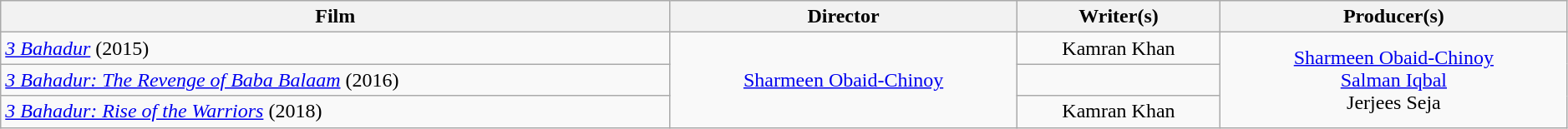<table class="wikitable" style="width:99%;">
<tr>
<th rowspan="1">Film</th>
<th colspan="1">Director</th>
<th colspan="1">Writer(s)</th>
<th colspan="1">Producer(s)</th>
</tr>
<tr>
<td><em><a href='#'>3 Bahadur</a></em> (2015)</td>
<td rowspan="3" align="center"><a href='#'>Sharmeen Obaid-Chinoy</a></td>
<td align="center">Kamran Khan</td>
<td rowspan="3" align="center"><a href='#'>Sharmeen Obaid-Chinoy</a><br><a href='#'>Salman Iqbal</a><br> Jerjees Seja</td>
</tr>
<tr>
<td><em><a href='#'>3 Bahadur: The Revenge of Baba Balaam</a></em> (2016)</td>
<td></td>
</tr>
<tr>
<td><em><a href='#'>3 Bahadur: Rise of the Warriors</a></em> (2018)</td>
<td align="center">Kamran Khan</td>
</tr>
</table>
